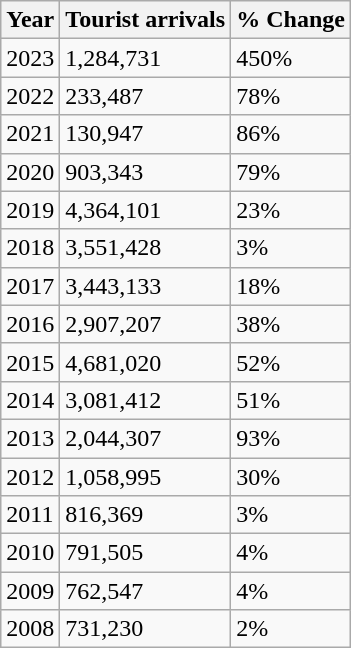<table class="wikitable sortable static-row-numbers static-row-header-text">
<tr>
<th>Year</th>
<th>Tourist arrivals</th>
<th>% Change</th>
</tr>
<tr>
<td>2023</td>
<td>1,284,731</td>
<td>450%</td>
</tr>
<tr>
<td>2022</td>
<td>233,487</td>
<td>78%</td>
</tr>
<tr>
<td>2021</td>
<td>130,947</td>
<td>86%</td>
</tr>
<tr>
<td>2020</td>
<td>903,343</td>
<td>79%</td>
</tr>
<tr>
<td>2019</td>
<td>4,364,101</td>
<td>23%</td>
</tr>
<tr>
<td>2018</td>
<td>3,551,428</td>
<td>3%</td>
</tr>
<tr>
<td>2017</td>
<td>3,443,133</td>
<td>18%</td>
</tr>
<tr>
<td>2016</td>
<td>2,907,207</td>
<td>38%</td>
</tr>
<tr>
<td>2015</td>
<td>4,681,020</td>
<td>52%</td>
</tr>
<tr>
<td>2014</td>
<td>3,081,412</td>
<td>51%</td>
</tr>
<tr>
<td>2013</td>
<td>2,044,307</td>
<td>93%</td>
</tr>
<tr>
<td>2012</td>
<td>1,058,995</td>
<td>30%</td>
</tr>
<tr>
<td>2011</td>
<td>816,369</td>
<td>3%</td>
</tr>
<tr>
<td>2010</td>
<td>791,505</td>
<td>4%</td>
</tr>
<tr>
<td>2009</td>
<td>762,547</td>
<td>4%</td>
</tr>
<tr>
<td>2008</td>
<td>731,230</td>
<td>2%</td>
</tr>
</table>
